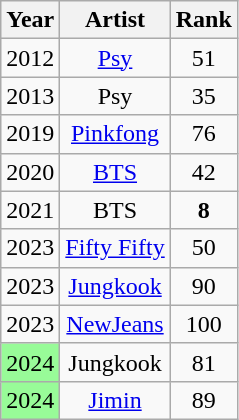<table class="wikitable sortable" style="text-align:center">
<tr>
<th>Year</th>
<th>Artist</th>
<th>Rank</th>
</tr>
<tr>
<td>2012</td>
<td><a href='#'>Psy</a></td>
<td>51</td>
</tr>
<tr>
<td>2013</td>
<td>Psy</td>
<td>35</td>
</tr>
<tr>
<td>2019</td>
<td><a href='#'>Pinkfong</a></td>
<td>76</td>
</tr>
<tr>
<td>2020</td>
<td><a href='#'>BTS</a></td>
<td>42</td>
</tr>
<tr>
<td>2021</td>
<td>BTS</td>
<td><span><strong>8</strong></span></td>
</tr>
<tr>
<td>2023</td>
<td><a href='#'>Fifty Fifty</a></td>
<td>50</td>
</tr>
<tr>
<td>2023</td>
<td><a href='#'>Jungkook</a></td>
<td>90</td>
</tr>
<tr>
<td>2023</td>
<td><a href='#'>NewJeans</a></td>
<td>100</td>
</tr>
<tr>
<td style="background:palegreen">2024</td>
<td>Jungkook</td>
<td>81</td>
</tr>
<tr>
<td style="background:palegreen">2024</td>
<td><a href='#'>Jimin</a></td>
<td>89</td>
</tr>
</table>
